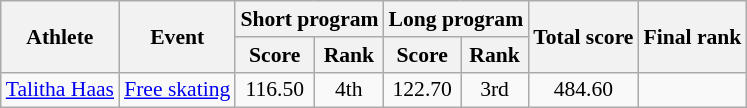<table class="wikitable" style="font-size:90%">
<tr>
<th rowspan=2>Athlete</th>
<th rowspan=2>Event</th>
<th colspan=2>Short program</th>
<th colspan=2>Long program</th>
<th rowspan=2>Total score</th>
<th rowspan=2>Final rank</th>
</tr>
<tr>
<th>Score</th>
<th>Rank</th>
<th>Score</th>
<th>Rank</th>
</tr>
<tr>
<td><a href='#'>Talitha Haas</a></td>
<td><a href='#'>Free skating</a></td>
<td align=center>116.50</td>
<td align=center>4th</td>
<td align=center>122.70</td>
<td align=center>3rd</td>
<td align=center>484.60</td>
<td align=center></td>
</tr>
</table>
